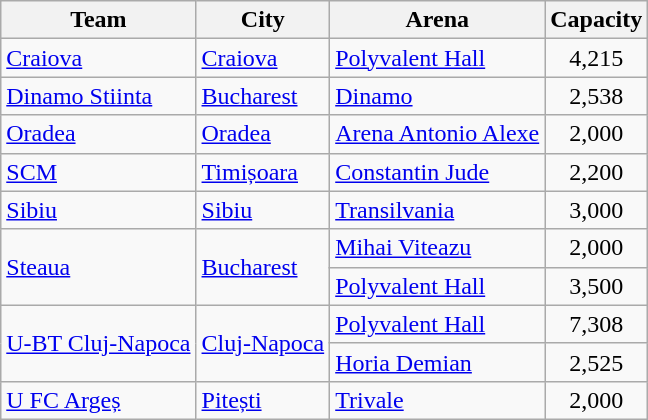<table class="wikitable sortable">
<tr>
<th>Team</th>
<th>City</th>
<th>Arena</th>
<th>Capacity</th>
</tr>
<tr>
<td><a href='#'>Craiova</a></td>
<td><a href='#'>Craiova</a></td>
<td><a href='#'>Polyvalent Hall</a></td>
<td align=center>4,215</td>
</tr>
<tr>
<td><a href='#'>Dinamo Stiinta</a></td>
<td><a href='#'>Bucharest</a></td>
<td><a href='#'>Dinamo</a></td>
<td align=center>2,538</td>
</tr>
<tr>
<td><a href='#'>Oradea</a></td>
<td><a href='#'>Oradea</a></td>
<td><a href='#'>Arena Antonio Alexe</a></td>
<td align=center>2,000</td>
</tr>
<tr>
<td><a href='#'>SCM</a></td>
<td><a href='#'>Timișoara</a></td>
<td><a href='#'>Constantin Jude</a></td>
<td align=center>2,200</td>
</tr>
<tr>
<td><a href='#'>Sibiu</a></td>
<td><a href='#'>Sibiu</a></td>
<td><a href='#'>Transilvania</a></td>
<td align=center>3,000</td>
</tr>
<tr>
<td rowspan=2><a href='#'>Steaua</a></td>
<td rowspan=2><a href='#'>Bucharest</a></td>
<td><a href='#'>Mihai Viteazu</a></td>
<td align=center>2,000</td>
</tr>
<tr>
<td><a href='#'>Polyvalent Hall</a></td>
<td align=center>3,500</td>
</tr>
<tr>
<td rowspan=2><a href='#'>U-BT Cluj-Napoca</a></td>
<td rowspan=2><a href='#'>Cluj-Napoca</a></td>
<td><a href='#'>Polyvalent Hall</a></td>
<td align=center>7,308</td>
</tr>
<tr>
<td><a href='#'>Horia Demian</a></td>
<td align=center>2,525</td>
</tr>
<tr>
<td><a href='#'>U FC Argeș</a></td>
<td><a href='#'>Pitești</a></td>
<td><a href='#'>Trivale</a></td>
<td align=center>2,000</td>
</tr>
</table>
